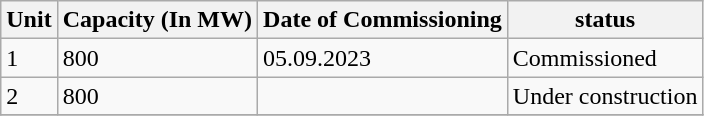<table class="wikitable">
<tr>
<th>Unit</th>
<th>Capacity (In MW)</th>
<th>Date of Commissioning</th>
<th>status</th>
</tr>
<tr>
<td>1</td>
<td>800</td>
<td>05.09.2023</td>
<td>Commissioned</td>
</tr>
<tr>
<td>2</td>
<td>800</td>
<td></td>
<td>Under construction</td>
</tr>
<tr>
</tr>
</table>
